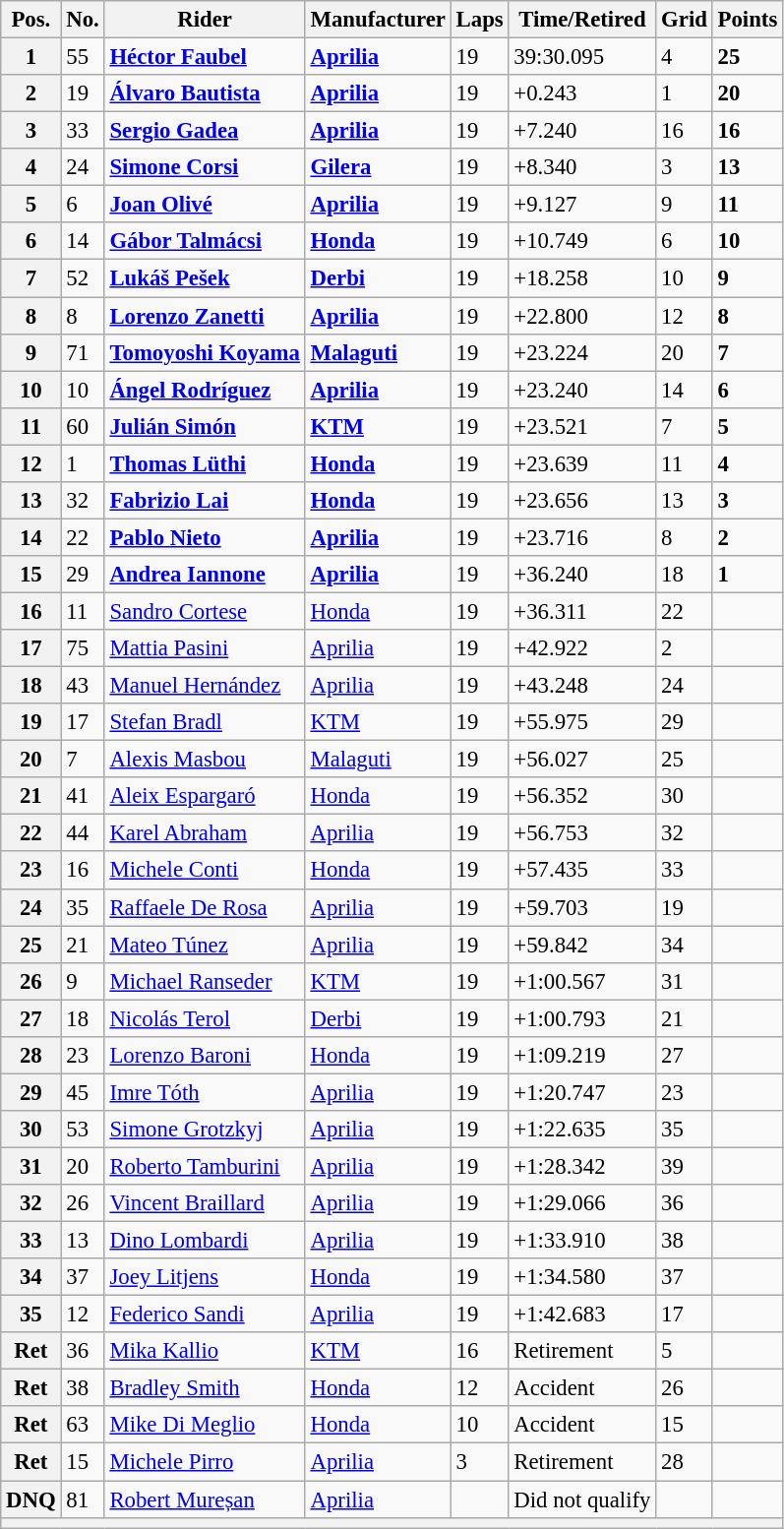<table class="wikitable" style="font-size: 95%;">
<tr>
<th>Pos.</th>
<th>No.</th>
<th>Rider</th>
<th>Manufacturer</th>
<th>Laps</th>
<th>Time/Retired</th>
<th>Grid</th>
<th>Points</th>
</tr>
<tr>
<th>1</th>
<td>55</td>
<td> <strong><a href='#'>Héctor Faubel</a></strong></td>
<td><strong><a href='#'>Aprilia</a></strong></td>
<td>19</td>
<td>39:30.095</td>
<td>4</td>
<td><strong>25</strong></td>
</tr>
<tr>
<th>2</th>
<td>19</td>
<td> <strong><a href='#'>Álvaro Bautista</a></strong></td>
<td><strong><a href='#'>Aprilia</a></strong></td>
<td>19</td>
<td>+0.243</td>
<td>1</td>
<td><strong>20</strong></td>
</tr>
<tr>
<th>3</th>
<td>33</td>
<td> <strong><a href='#'>Sergio Gadea</a></strong></td>
<td><strong><a href='#'>Aprilia</a></strong></td>
<td>19</td>
<td>+7.240</td>
<td>16</td>
<td><strong>16</strong></td>
</tr>
<tr>
<th>4</th>
<td>24</td>
<td> <strong><a href='#'>Simone Corsi</a></strong></td>
<td><strong><a href='#'>Gilera</a></strong></td>
<td>19</td>
<td>+8.340</td>
<td>3</td>
<td><strong>13</strong></td>
</tr>
<tr>
<th>5</th>
<td>6</td>
<td> <strong><a href='#'>Joan Olivé</a></strong></td>
<td><strong><a href='#'>Aprilia</a></strong></td>
<td>19</td>
<td>+9.127</td>
<td>9</td>
<td><strong>11</strong></td>
</tr>
<tr>
<th>6</th>
<td>14</td>
<td> <strong><a href='#'>Gábor Talmácsi</a></strong></td>
<td><strong><a href='#'>Honda</a></strong></td>
<td>19</td>
<td>+10.749</td>
<td>6</td>
<td><strong>10</strong></td>
</tr>
<tr>
<th>7</th>
<td>52</td>
<td> <strong><a href='#'>Lukáš Pešek</a></strong></td>
<td><strong><a href='#'>Derbi</a></strong></td>
<td>19</td>
<td>+18.258</td>
<td>10</td>
<td><strong>9</strong></td>
</tr>
<tr>
<th>8</th>
<td>8</td>
<td> <strong><a href='#'>Lorenzo Zanetti</a></strong></td>
<td><strong><a href='#'>Aprilia</a></strong></td>
<td>19</td>
<td>+22.800</td>
<td>12</td>
<td><strong>8</strong></td>
</tr>
<tr>
<th>9</th>
<td>71</td>
<td> <strong><a href='#'>Tomoyoshi Koyama</a></strong></td>
<td><strong><a href='#'>Malaguti</a></strong></td>
<td>19</td>
<td>+23.224</td>
<td>20</td>
<td><strong>7</strong></td>
</tr>
<tr>
<th>10</th>
<td>10</td>
<td> <strong><a href='#'>Ángel Rodríguez</a></strong></td>
<td><strong><a href='#'>Aprilia</a></strong></td>
<td>19</td>
<td>+23.240</td>
<td>14</td>
<td><strong>6</strong></td>
</tr>
<tr>
<th>11</th>
<td>60</td>
<td> <strong><a href='#'>Julián Simón</a></strong></td>
<td><strong><a href='#'>KTM</a></strong></td>
<td>19</td>
<td>+23.521</td>
<td>7</td>
<td><strong>5</strong></td>
</tr>
<tr>
<th>12</th>
<td>1</td>
<td> <strong><a href='#'>Thomas Lüthi</a></strong></td>
<td><strong><a href='#'>Honda</a></strong></td>
<td>19</td>
<td>+23.639</td>
<td>11</td>
<td><strong>4</strong></td>
</tr>
<tr>
<th>13</th>
<td>32</td>
<td> <strong><a href='#'>Fabrizio Lai</a></strong></td>
<td><strong><a href='#'>Honda</a></strong></td>
<td>19</td>
<td>+23.656</td>
<td>13</td>
<td><strong>3</strong></td>
</tr>
<tr>
<th>14</th>
<td>22</td>
<td> <strong><a href='#'>Pablo Nieto</a></strong></td>
<td><strong><a href='#'>Aprilia</a></strong></td>
<td>19</td>
<td>+23.716</td>
<td>8</td>
<td><strong>2</strong></td>
</tr>
<tr>
<th>15</th>
<td>29</td>
<td> <strong><a href='#'>Andrea Iannone</a></strong></td>
<td><strong><a href='#'>Aprilia</a></strong></td>
<td>19</td>
<td>+36.240</td>
<td>18</td>
<td><strong>1</strong></td>
</tr>
<tr>
<th>16</th>
<td>11</td>
<td> <a href='#'>Sandro Cortese</a></td>
<td><a href='#'>Honda</a></td>
<td>19</td>
<td>+36.311</td>
<td>22</td>
<td></td>
</tr>
<tr>
<th>17</th>
<td>75</td>
<td> <a href='#'>Mattia Pasini</a></td>
<td><a href='#'>Aprilia</a></td>
<td>19</td>
<td>+42.922</td>
<td>2</td>
<td></td>
</tr>
<tr>
<th>18</th>
<td>43</td>
<td> <a href='#'>Manuel Hernández</a></td>
<td><a href='#'>Aprilia</a></td>
<td>19</td>
<td>+43.248</td>
<td>24</td>
<td></td>
</tr>
<tr>
<th>19</th>
<td>17</td>
<td> <a href='#'>Stefan Bradl</a></td>
<td><a href='#'>KTM</a></td>
<td>19</td>
<td>+55.975</td>
<td>29</td>
<td></td>
</tr>
<tr>
<th>20</th>
<td>7</td>
<td> <a href='#'>Alexis Masbou</a></td>
<td><a href='#'>Malaguti</a></td>
<td>19</td>
<td>+56.027</td>
<td>25</td>
<td></td>
</tr>
<tr>
<th>21</th>
<td>41</td>
<td> <a href='#'>Aleix Espargaró</a></td>
<td><a href='#'>Honda</a></td>
<td>19</td>
<td>+56.352</td>
<td>30</td>
<td></td>
</tr>
<tr>
<th>22</th>
<td>44</td>
<td> <a href='#'>Karel Abraham</a></td>
<td><a href='#'>Aprilia</a></td>
<td>19</td>
<td>+56.753</td>
<td>32</td>
<td></td>
</tr>
<tr>
<th>23</th>
<td>16</td>
<td> <a href='#'>Michele Conti</a></td>
<td><a href='#'>Honda</a></td>
<td>19</td>
<td>+57.435</td>
<td>33</td>
<td></td>
</tr>
<tr>
<th>24</th>
<td>35</td>
<td> <a href='#'>Raffaele De Rosa</a></td>
<td><a href='#'>Aprilia</a></td>
<td>19</td>
<td>+59.703</td>
<td>19</td>
<td></td>
</tr>
<tr>
<th>25</th>
<td>21</td>
<td> <a href='#'>Mateo Túnez</a></td>
<td><a href='#'>Aprilia</a></td>
<td>19</td>
<td>+59.842</td>
<td>34</td>
<td></td>
</tr>
<tr>
<th>26</th>
<td>9</td>
<td> <a href='#'>Michael Ranseder</a></td>
<td><a href='#'>KTM</a></td>
<td>19</td>
<td>+1:00.567</td>
<td>31</td>
<td></td>
</tr>
<tr>
<th>27</th>
<td>18</td>
<td> <a href='#'>Nicolás Terol</a></td>
<td><a href='#'>Derbi</a></td>
<td>19</td>
<td>+1:00.793</td>
<td>21</td>
<td></td>
</tr>
<tr>
<th>28</th>
<td>23</td>
<td> <a href='#'>Lorenzo Baroni</a></td>
<td><a href='#'>Honda</a></td>
<td>19</td>
<td>+1:09.219</td>
<td>27</td>
<td></td>
</tr>
<tr>
<th>29</th>
<td>45</td>
<td> <a href='#'>Imre Tóth</a></td>
<td><a href='#'>Aprilia</a></td>
<td>19</td>
<td>+1:20.747</td>
<td>23</td>
<td></td>
</tr>
<tr>
<th>30</th>
<td>53</td>
<td> <a href='#'>Simone Grotzkyj</a></td>
<td><a href='#'>Aprilia</a></td>
<td>19</td>
<td>+1:22.635</td>
<td>35</td>
<td></td>
</tr>
<tr>
<th>31</th>
<td>20</td>
<td> <a href='#'>Roberto Tamburini</a></td>
<td><a href='#'>Aprilia</a></td>
<td>19</td>
<td>+1:28.342</td>
<td>39</td>
<td></td>
</tr>
<tr>
<th>32</th>
<td>26</td>
<td> <a href='#'>Vincent Braillard</a></td>
<td><a href='#'>Aprilia</a></td>
<td>19</td>
<td>+1:29.066</td>
<td>36</td>
<td></td>
</tr>
<tr>
<th>33</th>
<td>13</td>
<td> <a href='#'>Dino Lombardi</a></td>
<td><a href='#'>Aprilia</a></td>
<td>19</td>
<td>+1:33.910</td>
<td>38</td>
<td></td>
</tr>
<tr>
<th>34</th>
<td>37</td>
<td> <a href='#'>Joey Litjens</a></td>
<td><a href='#'>Honda</a></td>
<td>19</td>
<td>+1:34.580</td>
<td>37</td>
<td></td>
</tr>
<tr>
<th>35</th>
<td>12</td>
<td> <a href='#'>Federico Sandi</a></td>
<td><a href='#'>Aprilia</a></td>
<td>19</td>
<td>+1:42.683</td>
<td>17</td>
<td></td>
</tr>
<tr>
<th>Ret</th>
<td>36</td>
<td> <a href='#'>Mika Kallio</a></td>
<td><a href='#'>KTM</a></td>
<td>16</td>
<td>Retirement</td>
<td>5</td>
<td></td>
</tr>
<tr>
<th>Ret</th>
<td>38</td>
<td> <a href='#'>Bradley Smith</a></td>
<td><a href='#'>Honda</a></td>
<td>12</td>
<td>Accident</td>
<td>26</td>
<td></td>
</tr>
<tr>
<th>Ret</th>
<td>63</td>
<td> <a href='#'>Mike Di Meglio</a></td>
<td><a href='#'>Honda</a></td>
<td>10</td>
<td>Accident</td>
<td>15</td>
<td></td>
</tr>
<tr>
<th>Ret</th>
<td>15</td>
<td> <a href='#'>Michele Pirro</a></td>
<td><a href='#'>Aprilia</a></td>
<td>3</td>
<td>Retirement</td>
<td>28</td>
<td></td>
</tr>
<tr>
<th>DNQ</th>
<td>81</td>
<td> <a href='#'>Robert Mureșan</a></td>
<td><a href='#'>Aprilia</a></td>
<td></td>
<td>Did not qualify</td>
<td></td>
<td></td>
</tr>
<tr>
<th colspan=8></th>
</tr>
</table>
